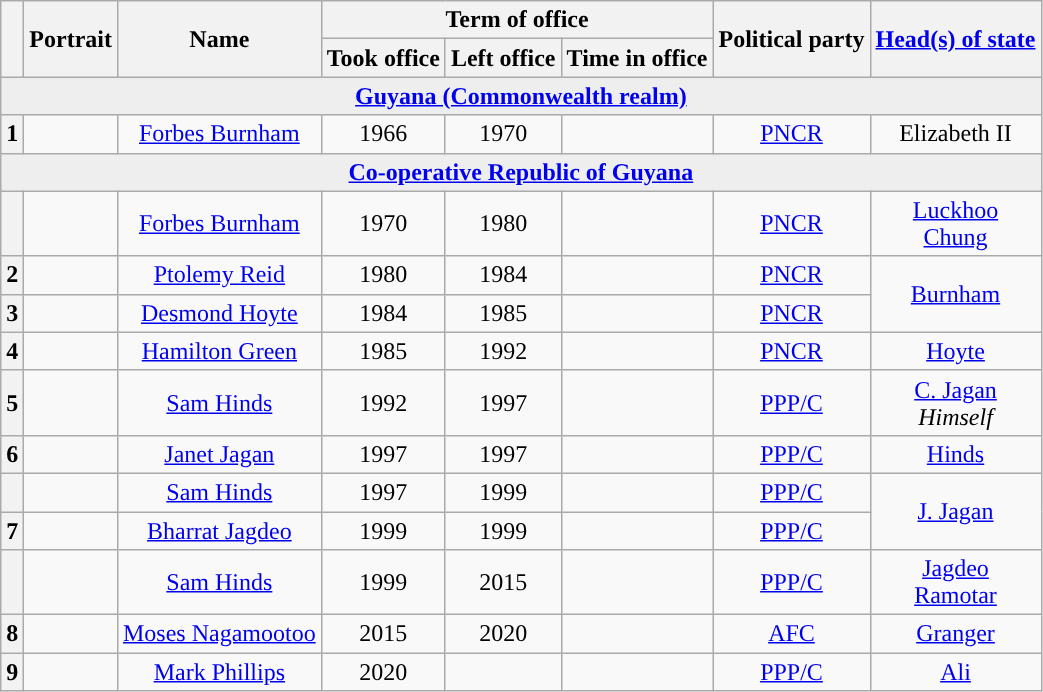<table class="wikitable" style="text-align:center">
<tr>
<th rowspan="2"></th>
<th rowspan="2">Portrait</th>
<th rowspan="2">Name<br></th>
<th colspan="3">Term of office</th>
<th rowspan="2">Political party</th>
<th rowspan="2"><a href='#'>Head(s) of state</a></th>
</tr>
<tr>
<th>Took office</th>
<th>Left office</th>
<th>Time in office</th>
</tr>
<tr bgcolor=#EEEEEE>
<td colspan="8"><strong><a href='#'>Guyana (Commonwealth realm)</a></strong></td>
</tr>
<tr>
<th style="background:">1</th>
<td></td>
<td><a href='#'>Forbes Burnham</a><br></td>
<td> 1966</td>
<td> 1970</td>
<td></td>
<td><a href='#'>PNCR</a></td>
<td>Elizabeth II</td>
</tr>
<tr bgcolor=#EEEEEE>
<td colspan="8"><strong><a href='#'>Co-operative Republic of Guyana</a></strong></td>
</tr>
<tr>
<th style="background:"></th>
<td></td>
<td><a href='#'>Forbes Burnham</a><br></td>
<td> 1970</td>
<td> 1980</td>
<td></td>
<td><a href='#'>PNCR</a></td>
<td><a href='#'>Luckhoo</a><br><a href='#'>Chung</a></td>
</tr>
<tr>
<th style="background:">2</th>
<td></td>
<td><a href='#'>Ptolemy Reid</a><br></td>
<td> 1980</td>
<td> 1984</td>
<td></td>
<td><a href='#'>PNCR</a></td>
<td rowspan="2"><a href='#'>Burnham</a></td>
</tr>
<tr>
<th style="background:">3</th>
<td></td>
<td><a href='#'>Desmond Hoyte</a><br></td>
<td> 1984</td>
<td> 1985</td>
<td></td>
<td><a href='#'>PNCR</a></td>
</tr>
<tr>
<th style="background:">4</th>
<td></td>
<td><a href='#'>Hamilton Green</a><br></td>
<td> 1985</td>
<td> 1992</td>
<td></td>
<td><a href='#'>PNCR</a></td>
<td><a href='#'>Hoyte</a></td>
</tr>
<tr>
<th style="background:">5</th>
<td></td>
<td><a href='#'>Sam Hinds</a><br></td>
<td> 1992</td>
<td> 1997</td>
<td></td>
<td><a href='#'>PPP/C</a></td>
<td><a href='#'>C. Jagan</a><br><em>Himself</em></td>
</tr>
<tr>
<th style="background:">6</th>
<td></td>
<td><a href='#'>Janet Jagan</a><br></td>
<td> 1997</td>
<td> 1997</td>
<td></td>
<td><a href='#'>PPP/C</a></td>
<td><a href='#'>Hinds</a></td>
</tr>
<tr>
<th style="background:"></th>
<td></td>
<td><a href='#'>Sam Hinds</a><br></td>
<td> 1997</td>
<td> 1999</td>
<td></td>
<td><a href='#'>PPP/C</a></td>
<td rowspan="2"><a href='#'>J. Jagan</a></td>
</tr>
<tr>
<th style="background:">7</th>
<td></td>
<td><a href='#'>Bharrat Jagdeo</a><br></td>
<td> 1999</td>
<td> 1999</td>
<td></td>
<td><a href='#'>PPP/C</a></td>
</tr>
<tr>
<th style="background:"></th>
<td></td>
<td><a href='#'>Sam Hinds</a><br></td>
<td> 1999</td>
<td> 2015</td>
<td></td>
<td><a href='#'>PPP/C</a></td>
<td><a href='#'>Jagdeo</a><br><a href='#'>Ramotar</a></td>
</tr>
<tr>
<th style="background:">8</th>
<td></td>
<td><a href='#'>Moses Nagamootoo</a><br></td>
<td> 2015</td>
<td> 2020</td>
<td></td>
<td><a href='#'>AFC</a><br></td>
<td><a href='#'>Granger</a></td>
</tr>
<tr>
<th style="background:">9</th>
<td></td>
<td><a href='#'>Mark Phillips</a><br></td>
<td> 2020</td>
<td></td>
<td></td>
<td><a href='#'>PPP/C</a></td>
<td><a href='#'>Ali</a></td>
</tr>
</table>
